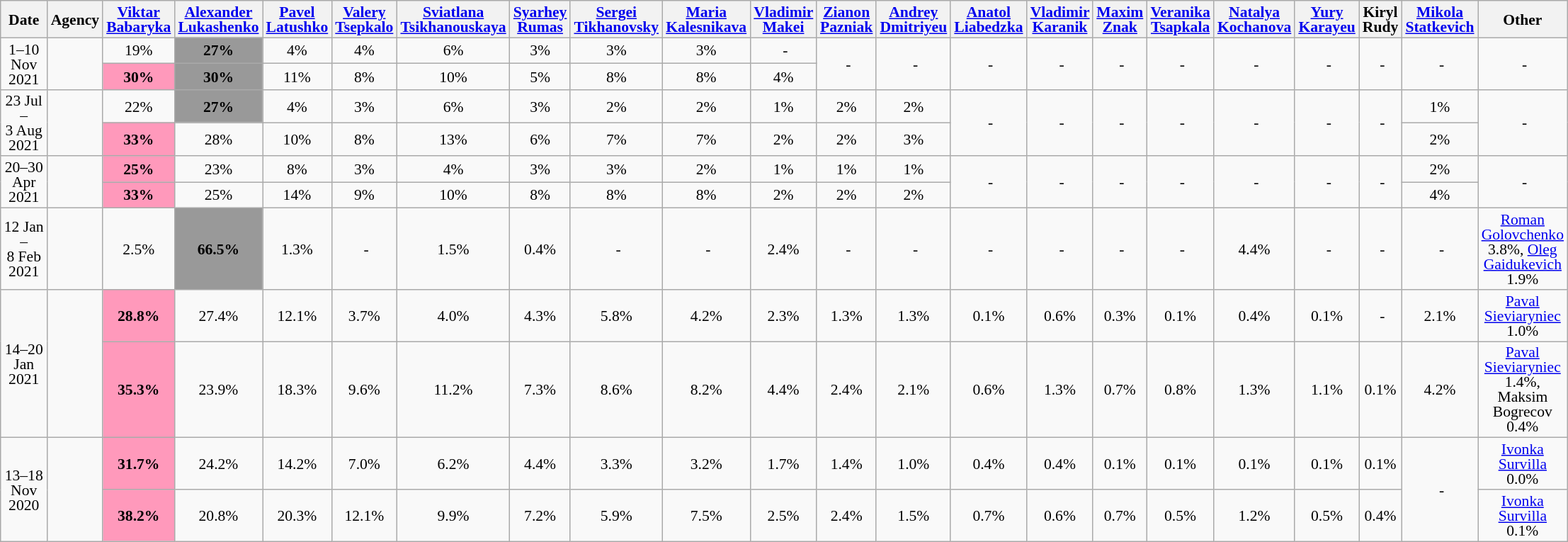<table class="wikitable sortable" style="text-align:center;font-size:90%;line-height:14px;">
<tr>
<th>Date</th>
<th>Agency</th>
<th class="unsortable"><a href='#'>Viktar Babaryka</a></th>
<th class="unsortable"><a href='#'>Alexander Lukashenko</a></th>
<th class="unsortable"><a href='#'>Pavel Latushko</a></th>
<th class="unsortable"><a href='#'>Valery Tsepkalo</a></th>
<th class="unsortable"><a href='#'>Sviatlana Tsikhanouskaya</a></th>
<th class="unsortable"><a href='#'>Syarhey Rumas</a></th>
<th class="unsortable"><a href='#'>Sergei Tikhanovsky</a></th>
<th class="unsortable"><a href='#'>Maria Kalesnikava</a></th>
<th class="unsortable"><a href='#'>Vladimir Makei</a></th>
<th class="unsortable"><a href='#'>Zianon Pazniak</a></th>
<th class="unsortable"><a href='#'>Andrey Dmitriyeu</a></th>
<th class="unsortable"><a href='#'>Anatol Liabedzka</a></th>
<th class="unsortable"><a href='#'>Vladimir Karanik</a></th>
<th class="unsortable"><a href='#'>Maxim Znak</a></th>
<th class="unsortable"><a href='#'>Veranika Tsapkala</a></th>
<th class="unsortable"><a href='#'>Natalya Kochanova</a></th>
<th class="unsortable"><a href='#'>Yury Karayeu</a></th>
<th class="unsortable">Kiryl Rudy</th>
<th class="unsortable"><a href='#'>Mikola Statkevich</a></th>
<th>Other</th>
</tr>
<tr>
<td rowspan="2">1–10 Nov 2021</td>
<td rowspan="2"></td>
<td>19%</td>
<td style="background:#999999"><strong>27%</strong></td>
<td>4%</td>
<td>4%</td>
<td>6%</td>
<td>3%</td>
<td>3%</td>
<td>3%</td>
<td> -</td>
<td rowspan="2"> -</td>
<td rowspan="2"> -</td>
<td rowspan="2"> -</td>
<td rowspan="2"> -</td>
<td rowspan="2"> -</td>
<td rowspan="2"> -</td>
<td rowspan="2"> -</td>
<td rowspan="2"> -</td>
<td rowspan="2"> -</td>
<td rowspan="2"> -</td>
<td rowspan="2"> -</td>
</tr>
<tr>
<td style="background:#FF99BB"><strong>30%</strong></td>
<td style="background:#999999"><strong>30%</strong></td>
<td>11%</td>
<td>8%</td>
<td>10%</td>
<td>5%</td>
<td>8%</td>
<td>8%</td>
<td>4%</td>
</tr>
<tr>
<td rowspan="2">23 Jul – 3 Aug 2021</td>
<td rowspan="2"></td>
<td>22%</td>
<td style="background:#999999"><strong>27%</strong></td>
<td>4%</td>
<td>3%</td>
<td>6%</td>
<td>3%</td>
<td>2%</td>
<td>2%</td>
<td>1%</td>
<td>2%</td>
<td>2%</td>
<td rowspan="2"> -</td>
<td rowspan="2"> -</td>
<td rowspan="2"> -</td>
<td rowspan="2"> -</td>
<td rowspan="2"> -</td>
<td rowspan="2"> -</td>
<td rowspan="2"> -</td>
<td>1%</td>
<td rowspan="2"> -</td>
</tr>
<tr>
<td style="background:#FF99BB"><strong>33%</strong></td>
<td>28%</td>
<td>10%</td>
<td>8%</td>
<td>13%</td>
<td>6%</td>
<td>7%</td>
<td>7%</td>
<td>2%</td>
<td>2%</td>
<td>3%</td>
<td>2%</td>
</tr>
<tr>
<td rowspan="2">20–30 Apr 2021</td>
<td rowspan="2"></td>
<td style="background:#FF99BB"><strong>25%</strong></td>
<td>23%</td>
<td>8%</td>
<td>3%</td>
<td>4%</td>
<td>3%</td>
<td>3%</td>
<td>2%</td>
<td>1%</td>
<td>1%</td>
<td>1%</td>
<td rowspan="2"> -</td>
<td rowspan="2"> -</td>
<td rowspan="2"> -</td>
<td rowspan="2"> -</td>
<td rowspan="2"> -</td>
<td rowspan="2"> -</td>
<td rowspan="2"> -</td>
<td>2%</td>
<td rowspan="2"> -</td>
</tr>
<tr>
<td style="background:#FF99BB"><strong>33%</strong></td>
<td>25%</td>
<td>14%</td>
<td>9%</td>
<td>10%</td>
<td>8%</td>
<td>8%</td>
<td>8%</td>
<td>2%</td>
<td>2%</td>
<td>2%</td>
<td>4%</td>
</tr>
<tr>
<td>12 Jan – 8 Feb 2021</td>
<td></td>
<td>2.5%</td>
<td style="background:#999999"><strong>66.5%</strong></td>
<td>1.3%</td>
<td> -</td>
<td>1.5%</td>
<td>0.4%</td>
<td> -</td>
<td> -</td>
<td>2.4%</td>
<td> -</td>
<td> -</td>
<td> -</td>
<td> -</td>
<td> -</td>
<td> -</td>
<td>4.4%</td>
<td> -</td>
<td> -</td>
<td> -</td>
<td><a href='#'>Roman Golovchenko</a> 3.8%, <a href='#'>Oleg Gaidukevich</a> 1.9%</td>
</tr>
<tr>
<td rowspan="2">14–20 Jan 2021</td>
<td rowspan="2"></td>
<td style="background:#FF99BB"><strong>28.8%</strong></td>
<td>27.4%</td>
<td>12.1%</td>
<td>3.7%</td>
<td>4.0%</td>
<td>4.3%</td>
<td>5.8%</td>
<td>4.2%</td>
<td>2.3%</td>
<td>1.3%</td>
<td>1.3%</td>
<td>0.1%</td>
<td>0.6%</td>
<td>0.3%</td>
<td>0.1%</td>
<td>0.4%</td>
<td>0.1%</td>
<td> -</td>
<td>2.1%</td>
<td><a href='#'>Paval Sieviaryniec</a> 1.0%</td>
</tr>
<tr>
<td style="background:#FF99BB"><strong>35.3%</strong></td>
<td>23.9%</td>
<td>18.3%</td>
<td>9.6%</td>
<td>11.2%</td>
<td>7.3%</td>
<td>8.6%</td>
<td>8.2%</td>
<td>4.4%</td>
<td>2.4%</td>
<td>2.1%</td>
<td>0.6%</td>
<td>1.3%</td>
<td>0.7%</td>
<td>0.8%</td>
<td>1.3%</td>
<td>1.1%</td>
<td>0.1%</td>
<td>4.2%</td>
<td><a href='#'>Paval Sieviaryniec</a> 1.4%, Maksim Bogrecov 0.4%</td>
</tr>
<tr>
<td rowspan="2">13–18 Nov 2020</td>
<td rowspan="2"></td>
<td style="background:#FF99BB"><strong>31.7%</strong></td>
<td>24.2%</td>
<td>14.2%</td>
<td>7.0%</td>
<td>6.2%</td>
<td>4.4%</td>
<td>3.3%</td>
<td>3.2%</td>
<td>1.7%</td>
<td>1.4%</td>
<td>1.0%</td>
<td>0.4%</td>
<td>0.4%</td>
<td>0.1%</td>
<td>0.1%</td>
<td>0.1%</td>
<td>0.1%</td>
<td>0.1%</td>
<td rowspan="2"> -</td>
<td><a href='#'>Ivonka Survilla</a> 0.0%</td>
</tr>
<tr>
<td style="background:#FF99BB"><strong>38.2%</strong></td>
<td>20.8%</td>
<td>20.3%</td>
<td>12.1%</td>
<td>9.9%</td>
<td>7.2%</td>
<td>5.9%</td>
<td>7.5%</td>
<td>2.5%</td>
<td>2.4%</td>
<td>1.5%</td>
<td>0.7%</td>
<td>0.6%</td>
<td>0.7%</td>
<td>0.5%</td>
<td>1.2%</td>
<td>0.5%</td>
<td>0.4%</td>
<td><a href='#'>Ivonka Survilla</a> 0.1%</td>
</tr>
</table>
